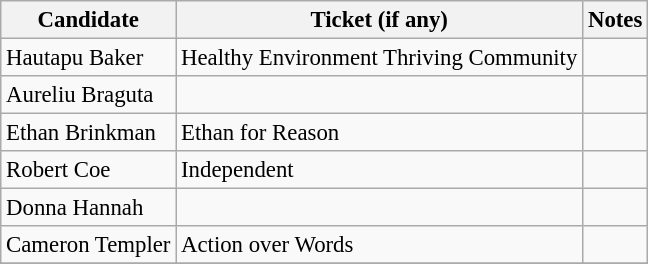<table class="wikitable" style="font-size: 95%">
<tr>
<th>Candidate</th>
<th>Ticket (if any)</th>
<th>Notes</th>
</tr>
<tr>
<td>Hautapu Baker</td>
<td>Healthy Environment Thriving Community</td>
<td></td>
</tr>
<tr>
<td>Aureliu Braguta</td>
<td></td>
<td></td>
</tr>
<tr>
<td>Ethan Brinkman</td>
<td>Ethan for Reason</td>
<td></td>
</tr>
<tr>
<td>Robert Coe</td>
<td>Independent</td>
<td></td>
</tr>
<tr>
<td>Donna Hannah</td>
<td></td>
<td></td>
</tr>
<tr>
<td>Cameron Templer</td>
<td>Action over Words</td>
<td></td>
</tr>
<tr>
</tr>
</table>
